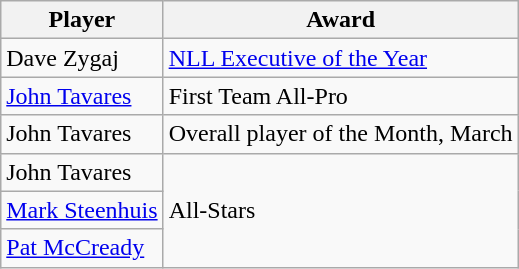<table class="wikitable">
<tr>
<th>Player</th>
<th>Award</th>
</tr>
<tr>
<td>Dave Zygaj</td>
<td><a href='#'>NLL Executive of the Year</a></td>
</tr>
<tr>
<td><a href='#'>John Tavares</a></td>
<td>First Team All-Pro</td>
</tr>
<tr>
<td>John Tavares</td>
<td>Overall player of the Month, March</td>
</tr>
<tr>
<td>John Tavares</td>
<td rowspan=3>All-Stars</td>
</tr>
<tr>
<td><a href='#'>Mark Steenhuis</a></td>
</tr>
<tr>
<td><a href='#'>Pat McCready</a></td>
</tr>
</table>
